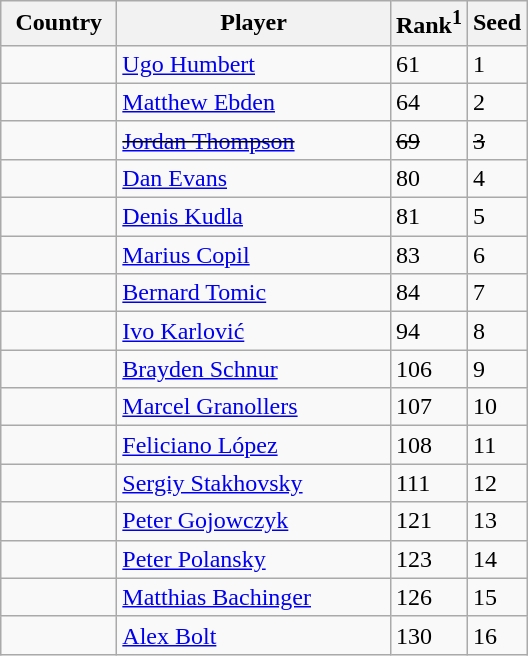<table class="sortable wikitable">
<tr>
<th width="70">Country</th>
<th width="175">Player</th>
<th>Rank<sup>1</sup></th>
<th>Seed</th>
</tr>
<tr>
<td></td>
<td><a href='#'>Ugo Humbert</a></td>
<td>61</td>
<td>1</td>
</tr>
<tr>
<td></td>
<td><a href='#'>Matthew Ebden</a></td>
<td>64</td>
<td>2</td>
</tr>
<tr>
<td><s></s></td>
<td><s><a href='#'>Jordan Thompson</a></s></td>
<td><s>69</s></td>
<td><s>3</s></td>
</tr>
<tr>
<td></td>
<td><a href='#'>Dan Evans</a></td>
<td>80</td>
<td>4</td>
</tr>
<tr>
<td></td>
<td><a href='#'>Denis Kudla</a></td>
<td>81</td>
<td>5</td>
</tr>
<tr>
<td></td>
<td><a href='#'>Marius Copil</a></td>
<td>83</td>
<td>6</td>
</tr>
<tr>
<td></td>
<td><a href='#'>Bernard Tomic</a></td>
<td>84</td>
<td>7</td>
</tr>
<tr>
<td></td>
<td><a href='#'>Ivo Karlović</a></td>
<td>94</td>
<td>8</td>
</tr>
<tr>
<td></td>
<td><a href='#'>Brayden Schnur</a></td>
<td>106</td>
<td>9</td>
</tr>
<tr>
<td></td>
<td><a href='#'>Marcel Granollers</a></td>
<td>107</td>
<td>10</td>
</tr>
<tr>
<td></td>
<td><a href='#'>Feliciano López</a></td>
<td>108</td>
<td>11</td>
</tr>
<tr>
<td></td>
<td><a href='#'>Sergiy Stakhovsky</a></td>
<td>111</td>
<td>12</td>
</tr>
<tr>
<td></td>
<td><a href='#'>Peter Gojowczyk</a></td>
<td>121</td>
<td>13</td>
</tr>
<tr>
<td></td>
<td><a href='#'>Peter Polansky</a></td>
<td>123</td>
<td>14</td>
</tr>
<tr>
<td></td>
<td><a href='#'>Matthias Bachinger</a></td>
<td>126</td>
<td>15</td>
</tr>
<tr>
<td></td>
<td><a href='#'>Alex Bolt</a></td>
<td>130</td>
<td>16</td>
</tr>
</table>
